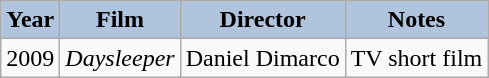<table class="wikitable">
<tr>
<th style="background:#B0C4DE;">Year</th>
<th style="background:#B0C4DE;">Film</th>
<th style="background:#B0C4DE;">Director</th>
<th style="background:#B0C4DE;">Notes</th>
</tr>
<tr>
<td>2009</td>
<td><em>Daysleeper</em></td>
<td>Daniel Dimarco</td>
<td>TV short film</td>
</tr>
</table>
